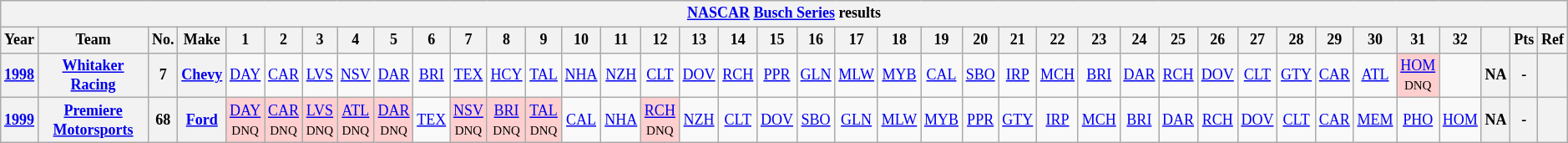<table class="wikitable" style="text-align:center; font-size:75%">
<tr>
<th colspan=42><a href='#'>NASCAR</a> <a href='#'>Busch Series</a> results</th>
</tr>
<tr>
<th>Year</th>
<th>Team</th>
<th>No.</th>
<th>Make</th>
<th>1</th>
<th>2</th>
<th>3</th>
<th>4</th>
<th>5</th>
<th>6</th>
<th>7</th>
<th>8</th>
<th>9</th>
<th>10</th>
<th>11</th>
<th>12</th>
<th>13</th>
<th>14</th>
<th>15</th>
<th>16</th>
<th>17</th>
<th>18</th>
<th>19</th>
<th>20</th>
<th>21</th>
<th>22</th>
<th>23</th>
<th>24</th>
<th>25</th>
<th>26</th>
<th>27</th>
<th>28</th>
<th>29</th>
<th>30</th>
<th>31</th>
<th>32</th>
<th></th>
<th>Pts</th>
<th>Ref</th>
</tr>
<tr>
<th><a href='#'>1998</a></th>
<th><a href='#'>Whitaker Racing</a></th>
<th>7</th>
<th><a href='#'>Chevy</a></th>
<td><a href='#'>DAY</a></td>
<td><a href='#'>CAR</a></td>
<td><a href='#'>LVS</a></td>
<td><a href='#'>NSV</a></td>
<td><a href='#'>DAR</a></td>
<td><a href='#'>BRI</a></td>
<td><a href='#'>TEX</a></td>
<td><a href='#'>HCY</a></td>
<td><a href='#'>TAL</a></td>
<td><a href='#'>NHA</a></td>
<td><a href='#'>NZH</a></td>
<td><a href='#'>CLT</a></td>
<td><a href='#'>DOV</a></td>
<td><a href='#'>RCH</a></td>
<td><a href='#'>PPR</a></td>
<td><a href='#'>GLN</a></td>
<td><a href='#'>MLW</a></td>
<td><a href='#'>MYB</a></td>
<td><a href='#'>CAL</a></td>
<td><a href='#'>SBO</a></td>
<td><a href='#'>IRP</a></td>
<td><a href='#'>MCH</a></td>
<td><a href='#'>BRI</a></td>
<td><a href='#'>DAR</a></td>
<td><a href='#'>RCH</a></td>
<td><a href='#'>DOV</a></td>
<td><a href='#'>CLT</a></td>
<td><a href='#'>GTY</a></td>
<td><a href='#'>CAR</a></td>
<td><a href='#'>ATL</a></td>
<td style="background:#FFCFCF;"><a href='#'>HOM</a><br><small>DNQ</small></td>
<td></td>
<th>NA</th>
<th>-</th>
<th></th>
</tr>
<tr>
<th><a href='#'>1999</a></th>
<th><a href='#'>Premiere Motorsports</a></th>
<th>68</th>
<th><a href='#'>Ford</a></th>
<td style="background:#FFCFCF;"><a href='#'>DAY</a><br><small>DNQ</small></td>
<td style="background:#FFCFCF;"><a href='#'>CAR</a><br><small>DNQ</small></td>
<td style="background:#FFCFCF;"><a href='#'>LVS</a><br><small>DNQ</small></td>
<td style="background:#FFCFCF;"><a href='#'>ATL</a><br><small>DNQ</small></td>
<td style="background:#FFCFCF;"><a href='#'>DAR</a><br><small>DNQ</small></td>
<td><a href='#'>TEX</a></td>
<td style="background:#FFCFCF;"><a href='#'>NSV</a><br><small>DNQ</small></td>
<td style="background:#FFCFCF;"><a href='#'>BRI</a><br><small>DNQ</small></td>
<td style="background:#FFCFCF;"><a href='#'>TAL</a><br><small>DNQ</small></td>
<td><a href='#'>CAL</a></td>
<td><a href='#'>NHA</a></td>
<td style="background:#FFCFCF;"><a href='#'>RCH</a><br><small>DNQ</small></td>
<td><a href='#'>NZH</a></td>
<td><a href='#'>CLT</a></td>
<td><a href='#'>DOV</a></td>
<td><a href='#'>SBO</a></td>
<td><a href='#'>GLN</a></td>
<td><a href='#'>MLW</a></td>
<td><a href='#'>MYB</a></td>
<td><a href='#'>PPR</a></td>
<td><a href='#'>GTY</a></td>
<td><a href='#'>IRP</a></td>
<td><a href='#'>MCH</a></td>
<td><a href='#'>BRI</a></td>
<td><a href='#'>DAR</a></td>
<td><a href='#'>RCH</a></td>
<td><a href='#'>DOV</a></td>
<td><a href='#'>CLT</a></td>
<td><a href='#'>CAR</a></td>
<td><a href='#'>MEM</a></td>
<td><a href='#'>PHO</a></td>
<td><a href='#'>HOM</a></td>
<th>NA</th>
<th>-</th>
<th></th>
</tr>
</table>
